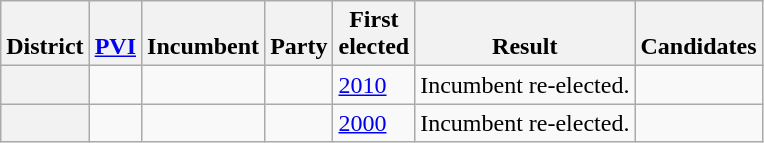<table class="wikitable sortable">
<tr valign=bottom>
<th>District</th>
<th><a href='#'>PVI</a></th>
<th>Incumbent</th>
<th>Party</th>
<th>First<br>elected</th>
<th>Result</th>
<th>Candidates</th>
</tr>
<tr>
<th></th>
<td></td>
<td></td>
<td></td>
<td><a href='#'>2010</a></td>
<td>Incumbent re-elected.</td>
<td nowrap></td>
</tr>
<tr>
<th></th>
<td></td>
<td></td>
<td></td>
<td><a href='#'>2000</a></td>
<td>Incumbent re-elected.</td>
<td nowrap></td>
</tr>
</table>
